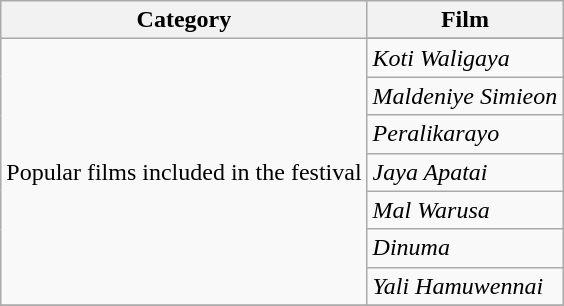<table class="wikitable plainrowheaders sortable">
<tr>
<th scope="col">Category</th>
<th scope="col">Film</th>
</tr>
<tr>
<td rowspan=8>Popular films included in the festival</td>
</tr>
<tr>
<td><em>Koti Waligaya</em></td>
</tr>
<tr>
<td><em>Maldeniye Simieon</em></td>
</tr>
<tr>
<td><em>Peralikarayo</em></td>
</tr>
<tr>
<td><em>Jaya Apatai</em></td>
</tr>
<tr>
<td><em>Mal Warusa</em></td>
</tr>
<tr>
<td><em>Dinuma</em></td>
</tr>
<tr>
<td><em>Yali Hamuwennai</em></td>
</tr>
<tr>
</tr>
</table>
